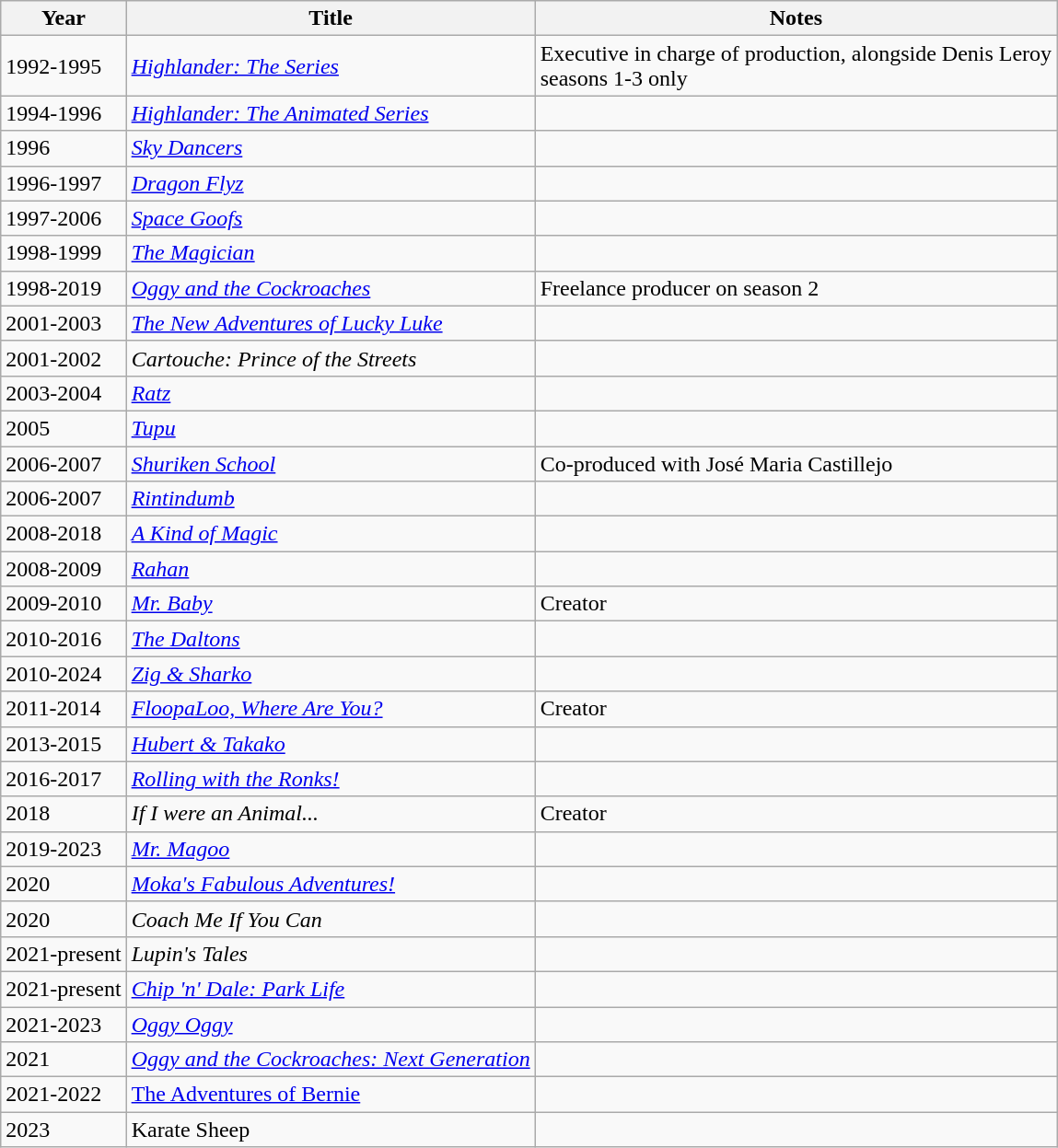<table class="wikitable">
<tr>
<th>Year</th>
<th>Title</th>
<th>Notes</th>
</tr>
<tr>
<td>1992-1995</td>
<td><em><a href='#'>Highlander: The Series</a></em></td>
<td>Executive in charge of production, alongside Denis Leroy<br>seasons 1-3 only</td>
</tr>
<tr>
<td>1994-1996</td>
<td><em><a href='#'>Highlander: The Animated Series</a></em></td>
<td></td>
</tr>
<tr>
<td>1996</td>
<td><em><a href='#'>Sky Dancers</a></em></td>
<td></td>
</tr>
<tr>
<td>1996-1997</td>
<td><em><a href='#'>Dragon Flyz</a></em></td>
<td></td>
</tr>
<tr>
<td>1997-2006</td>
<td><em><a href='#'>Space Goofs</a></em></td>
<td></td>
</tr>
<tr>
<td>1998-1999</td>
<td><em><a href='#'>The Magician</a></em></td>
<td></td>
</tr>
<tr>
<td>1998-2019</td>
<td><em><a href='#'>Oggy and the Cockroaches</a></em></td>
<td>Freelance producer on season 2</td>
</tr>
<tr>
<td>2001-2003</td>
<td><em><a href='#'>The New Adventures of Lucky Luke</a></em></td>
<td></td>
</tr>
<tr>
<td>2001-2002</td>
<td><em>Cartouche: Prince of the Streets</em></td>
<td></td>
</tr>
<tr>
<td>2003-2004</td>
<td><em><a href='#'>Ratz</a></em></td>
<td></td>
</tr>
<tr>
<td>2005</td>
<td><em><a href='#'>Tupu</a></em></td>
<td></td>
</tr>
<tr>
<td>2006-2007</td>
<td><em><a href='#'>Shuriken School</a></em></td>
<td>Co-produced with José Maria Castillejo</td>
</tr>
<tr>
<td>2006-2007</td>
<td><em><a href='#'>Rintindumb</a></em></td>
<td></td>
</tr>
<tr>
<td>2008-2018</td>
<td><em><a href='#'>A Kind of Magic</a></em></td>
<td></td>
</tr>
<tr>
<td>2008-2009</td>
<td><em><a href='#'>Rahan</a></em></td>
<td></td>
</tr>
<tr>
<td>2009-2010</td>
<td><em><a href='#'>Mr. Baby</a></em></td>
<td>Creator</td>
</tr>
<tr>
<td>2010-2016</td>
<td><em><a href='#'>The Daltons</a></em></td>
<td></td>
</tr>
<tr>
<td>2010-2024</td>
<td><em><a href='#'>Zig & Sharko</a></em></td>
<td></td>
</tr>
<tr>
<td>2011-2014</td>
<td><em><a href='#'>FloopaLoo, Where Are You?</a></em></td>
<td>Creator</td>
</tr>
<tr>
<td>2013-2015</td>
<td><em><a href='#'>Hubert & Takako</a></em></td>
<td></td>
</tr>
<tr>
<td>2016-2017</td>
<td><em><a href='#'>Rolling with the Ronks!</a></em></td>
<td></td>
</tr>
<tr>
<td>2018</td>
<td><em>If I were an Animal...</em></td>
<td>Creator</td>
</tr>
<tr>
<td>2019-2023</td>
<td><em><a href='#'>Mr. Magoo</a></em></td>
<td></td>
</tr>
<tr>
<td>2020</td>
<td><em><a href='#'>Moka's Fabulous Adventures!</a></em></td>
<td></td>
</tr>
<tr>
<td>2020</td>
<td><em>Coach Me If You Can</em></td>
<td></td>
</tr>
<tr>
<td>2021-present</td>
<td><em>Lupin's Tales</em></td>
<td></td>
</tr>
<tr>
<td>2021-present</td>
<td><em><a href='#'>Chip 'n' Dale: Park Life</a></em></td>
<td></td>
</tr>
<tr>
<td>2021-2023</td>
<td><em><a href='#'>Oggy Oggy</a></em></td>
<td></td>
</tr>
<tr>
<td>2021</td>
<td><em><a href='#'>Oggy and the Cockroaches: Next Generation</a></td>
<td></td>
</tr>
<tr>
<td>2021-2022</td>
<td></em><a href='#'>The Adventures of Bernie</a><em></td>
<td></td>
</tr>
<tr>
<td>2023</td>
<td></em>Karate Sheep<em></td>
<td></td>
</tr>
</table>
